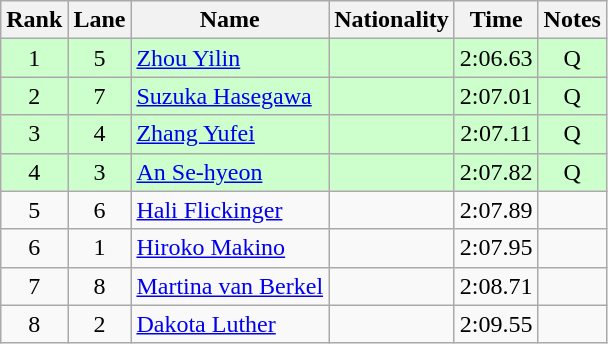<table class="wikitable sortable" style="text-align:center">
<tr>
<th>Rank</th>
<th>Lane</th>
<th>Name</th>
<th>Nationality</th>
<th>Time</th>
<th>Notes</th>
</tr>
<tr bgcolor=ccffcc>
<td>1</td>
<td>5</td>
<td align=left><a href='#'>Zhou Yilin</a></td>
<td align=left></td>
<td>2:06.63</td>
<td>Q</td>
</tr>
<tr bgcolor=ccffcc>
<td>2</td>
<td>7</td>
<td align=left><a href='#'>Suzuka Hasegawa</a></td>
<td align=left></td>
<td>2:07.01</td>
<td>Q</td>
</tr>
<tr bgcolor=ccffcc>
<td>3</td>
<td>4</td>
<td align=left><a href='#'>Zhang Yufei</a></td>
<td align=left></td>
<td>2:07.11</td>
<td>Q</td>
</tr>
<tr bgcolor=ccffcc>
<td>4</td>
<td>3</td>
<td align=left><a href='#'>An Se-hyeon</a></td>
<td align=left></td>
<td>2:07.82</td>
<td>Q</td>
</tr>
<tr>
<td>5</td>
<td>6</td>
<td align=left><a href='#'>Hali Flickinger</a></td>
<td align=left></td>
<td>2:07.89</td>
<td></td>
</tr>
<tr>
<td>6</td>
<td>1</td>
<td align=left><a href='#'>Hiroko Makino</a></td>
<td align=left></td>
<td>2:07.95</td>
<td></td>
</tr>
<tr>
<td>7</td>
<td>8</td>
<td align=left><a href='#'>Martina van Berkel</a></td>
<td align=left></td>
<td>2:08.71</td>
<td></td>
</tr>
<tr>
<td>8</td>
<td>2</td>
<td align=left><a href='#'>Dakota Luther</a></td>
<td align=left></td>
<td>2:09.55</td>
<td></td>
</tr>
</table>
